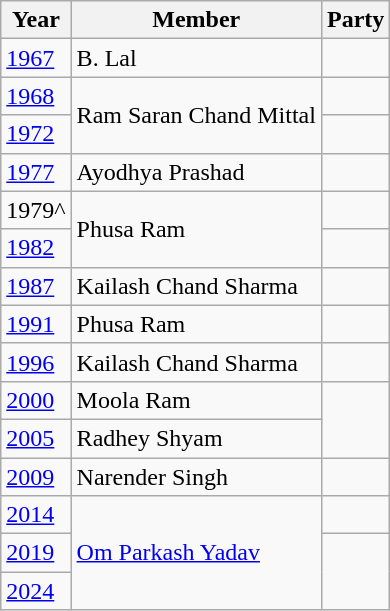<table class="wikitable">
<tr>
<th>Year</th>
<th>Member</th>
<th colspan="2">Party</th>
</tr>
<tr>
<td><a href='#'>1967</a></td>
<td>B. Lal</td>
<td></td>
</tr>
<tr>
<td><a href='#'>1968</a></td>
<td rowspan=2>Ram Saran Chand Mittal</td>
<td></td>
</tr>
<tr>
<td><a href='#'>1972</a></td>
</tr>
<tr>
<td><a href='#'>1977</a></td>
<td>Ayodhya Prashad</td>
<td></td>
</tr>
<tr>
<td>1979^</td>
<td rowspan="2">Phusa Ram</td>
<td></td>
</tr>
<tr>
<td><a href='#'>1982</a></td>
<td></td>
</tr>
<tr>
<td><a href='#'>1987</a></td>
<td>Kailash Chand Sharma</td>
<td></td>
</tr>
<tr>
<td><a href='#'>1991</a></td>
<td>Phusa Ram</td>
<td></td>
</tr>
<tr>
<td><a href='#'>1996</a></td>
<td>Kailash Chand Sharma</td>
<td></td>
</tr>
<tr>
<td><a href='#'>2000</a></td>
<td>Moola Ram</td>
</tr>
<tr>
<td><a href='#'>2005</a></td>
<td>Radhey Shyam</td>
</tr>
<tr>
<td><a href='#'>2009</a></td>
<td>Narender Singh</td>
<td></td>
</tr>
<tr>
<td><a href='#'>2014</a></td>
<td rowspan=3><a href='#'>Om Parkash Yadav</a></td>
<td></td>
</tr>
<tr>
<td><a href='#'>2019</a></td>
</tr>
<tr>
<td><a href='#'>2024</a></td>
</tr>
</table>
